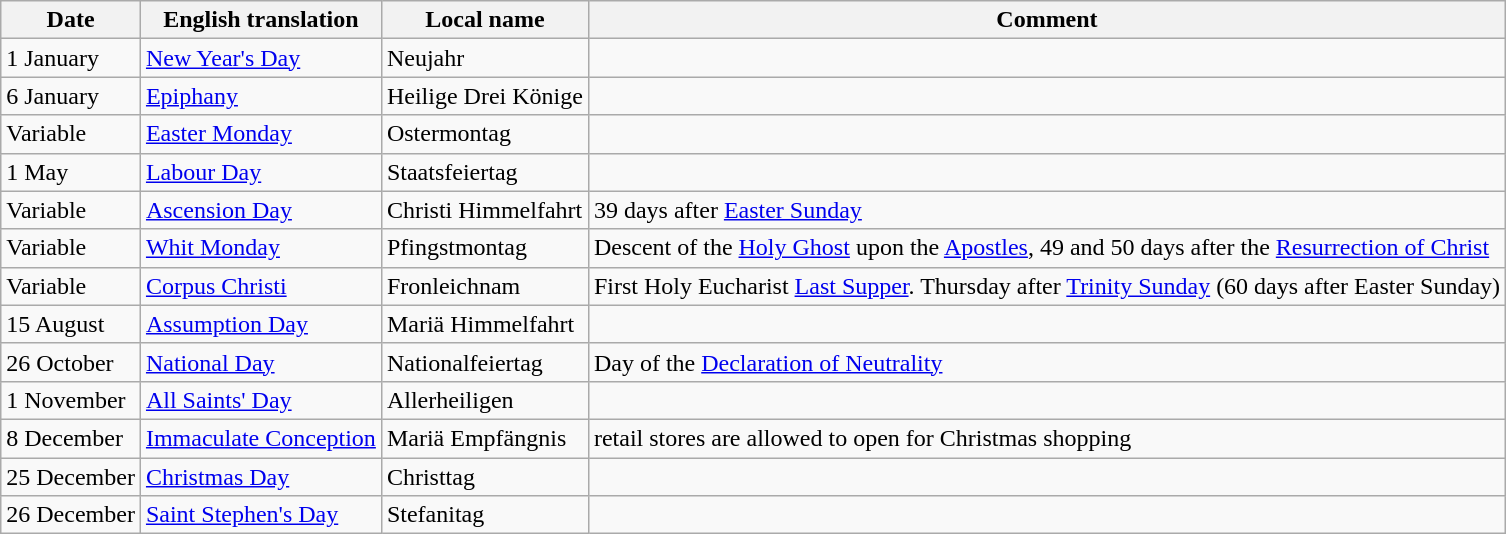<table class="wikitable sortable">
<tr>
<th>Date</th>
<th>English translation</th>
<th>Local name</th>
<th>Comment</th>
</tr>
<tr>
<td>1 January</td>
<td><a href='#'>New Year's Day</a></td>
<td>Neujahr</td>
<td></td>
</tr>
<tr>
<td>6 January</td>
<td><a href='#'>Epiphany</a></td>
<td>Heilige Drei Könige</td>
<td></td>
</tr>
<tr>
<td>Variable</td>
<td><a href='#'>Easter Monday</a></td>
<td>Ostermontag</td>
<td></td>
</tr>
<tr>
<td>1 May</td>
<td><a href='#'>Labour Day</a></td>
<td>Staatsfeiertag</td>
<td></td>
</tr>
<tr>
<td>Variable</td>
<td><a href='#'>Ascension Day</a></td>
<td>Christi Himmelfahrt</td>
<td>39 days after <a href='#'>Easter Sunday</a></td>
</tr>
<tr>
<td>Variable</td>
<td><a href='#'>Whit Monday</a></td>
<td>Pfingstmontag</td>
<td>Descent of the <a href='#'>Holy Ghost</a> upon the <a href='#'>Apostles</a>, 49 and 50 days after the <a href='#'>Resurrection of Christ</a></td>
</tr>
<tr>
<td>Variable</td>
<td><a href='#'>Corpus Christi</a></td>
<td>Fronleichnam</td>
<td>First Holy Eucharist <a href='#'>Last Supper</a>. Thursday after <a href='#'>Trinity Sunday</a> (60 days after Easter Sunday)</td>
</tr>
<tr>
<td>15 August</td>
<td><a href='#'>Assumption Day</a></td>
<td>Mariä Himmelfahrt</td>
<td></td>
</tr>
<tr>
<td>26 October</td>
<td><a href='#'>National Day</a></td>
<td>Nationalfeiertag</td>
<td>Day of the <a href='#'>Declaration of Neutrality</a></td>
</tr>
<tr>
<td>1 November</td>
<td><a href='#'>All Saints' Day</a></td>
<td>Allerheiligen</td>
<td></td>
</tr>
<tr>
<td>8 December</td>
<td><a href='#'>Immaculate Conception</a></td>
<td>Mariä Empfängnis</td>
<td>retail stores are allowed to open for Christmas shopping</td>
</tr>
<tr>
<td>25 December</td>
<td><a href='#'>Christmas Day</a></td>
<td>Christtag</td>
<td></td>
</tr>
<tr>
<td>26 December</td>
<td><a href='#'>Saint Stephen's Day</a></td>
<td>Stefanitag</td>
<td></td>
</tr>
</table>
